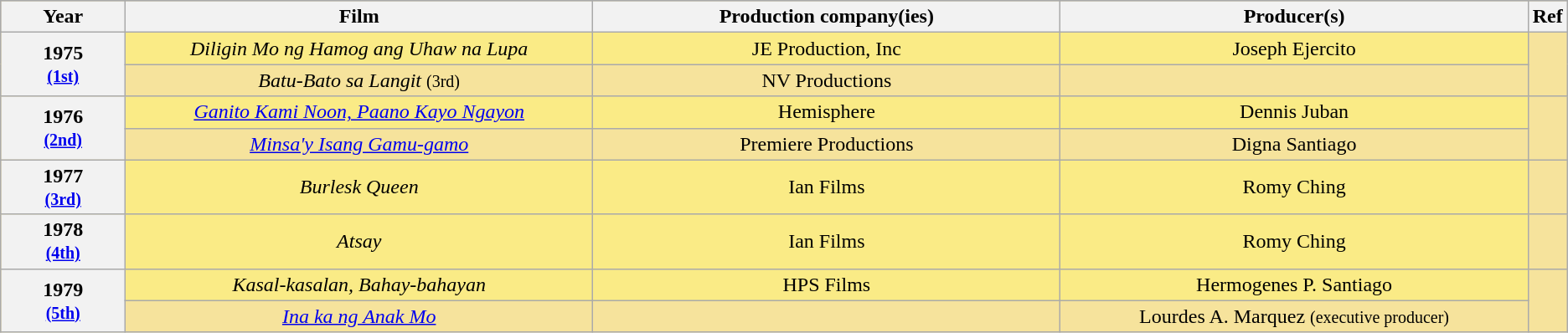<table class="wikitable" rowspan="2" style="text-align:center; background: #f6e39c">
<tr style="background:#bebebe;">
<th scope="col" style="width:8%;">Year</th>
<th scope="col" style="width:30%;">Film</th>
<th scope="col" style="width:30%;">Production company(ies)</th>
<th scope="col" style="width:30%;">Producer(s)</th>
<th scope="col" style="width:2%;">Ref</th>
</tr>
<tr>
<th scope="row" style="text-align:center" rowspan=2>1975 <br><small><a href='#'>(1st)</a> </small></th>
<td style="background:#FAEB86"><em>Diligin Mo ng Hamog ang Uhaw na Lupa</em></td>
<td style="background:#FAEB86">JE Production, Inc</td>
<td style="background:#FAEB86">Joseph Ejercito</td>
<td rowspan=2></td>
</tr>
<tr>
<td><em>Batu-Bato sa Langit</em> <small>(3rd)</small></td>
<td>NV Productions</td>
<td></td>
</tr>
<tr>
<th scope="row" style="text-align:center" rowspan=2>1976 <br><small><a href='#'>(2nd)</a> </small></th>
<td style="background:#FAEB86"><em><a href='#'>Ganito Kami Noon, Paano Kayo Ngayon</a></em></td>
<td style="background:#FAEB86">Hemisphere</td>
<td style="background:#FAEB86">Dennis Juban</td>
<td rowspan="2"></td>
</tr>
<tr>
<td><em><a href='#'>Minsa'y Isang Gamu-gamo</a></em></td>
<td>Premiere Productions</td>
<td>Digna Santiago</td>
</tr>
<tr>
<th scope="row" style="text-align:center">1977 <br><small><a href='#'>(3rd)</a> </small></th>
<td style="background:#FAEB86"><em>Burlesk Queen</em></td>
<td style="background:#FAEB86">Ian Films</td>
<td style="background:#FAEB86">Romy Ching</td>
<td></td>
</tr>
<tr>
<th scope="row" style="text-align:center">1978 <br><small><a href='#'>(4th)</a> </small></th>
<td style="background:#FAEB86"><em>Atsay</em></td>
<td style="background:#FAEB86">Ian Films</td>
<td style="background:#FAEB86">Romy Ching</td>
<td></td>
</tr>
<tr>
<th scope="row" style="text-align:center" rowspan=2>1979 <br><small><a href='#'>(5th)</a> </small></th>
<td style="background:#FAEB86"><em>Kasal-kasalan, Bahay-bahayan</em></td>
<td style="background:#FAEB86">HPS Films</td>
<td style="background:#FAEB86">Hermogenes P. Santiago</td>
<td rowspan="2"></td>
</tr>
<tr>
<td><em><a href='#'>Ina ka ng Anak Mo</a></em></td>
<td></td>
<td>Lourdes A. Marquez <small>(executive producer)</small></td>
</tr>
</table>
